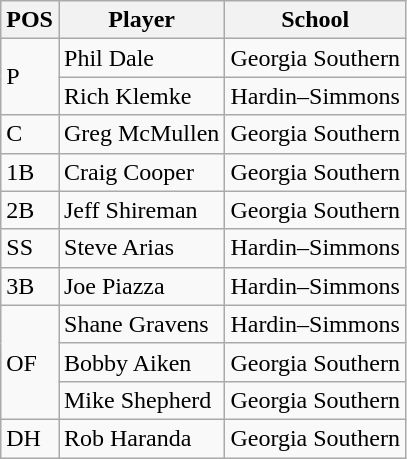<table class=wikitable>
<tr>
<th>POS</th>
<th>Player</th>
<th>School</th>
</tr>
<tr>
<td rowspan=2>P</td>
<td>Phil Dale</td>
<td>Georgia Southern</td>
</tr>
<tr>
<td>Rich Klemke</td>
<td>Hardin–Simmons</td>
</tr>
<tr>
<td>C</td>
<td>Greg McMullen</td>
<td>Georgia Southern</td>
</tr>
<tr>
<td>1B</td>
<td>Craig Cooper</td>
<td>Georgia Southern</td>
</tr>
<tr>
<td>2B</td>
<td>Jeff Shireman</td>
<td>Georgia Southern</td>
</tr>
<tr>
<td>SS</td>
<td>Steve Arias</td>
<td>Hardin–Simmons</td>
</tr>
<tr>
<td>3B</td>
<td>Joe Piazza</td>
<td>Hardin–Simmons</td>
</tr>
<tr>
<td rowspan=3>OF</td>
<td>Shane Gravens</td>
<td>Hardin–Simmons</td>
</tr>
<tr>
<td>Bobby Aiken</td>
<td>Georgia Southern</td>
</tr>
<tr>
<td>Mike Shepherd</td>
<td>Georgia Southern</td>
</tr>
<tr>
<td>DH</td>
<td>Rob Haranda</td>
<td>Georgia Southern</td>
</tr>
</table>
